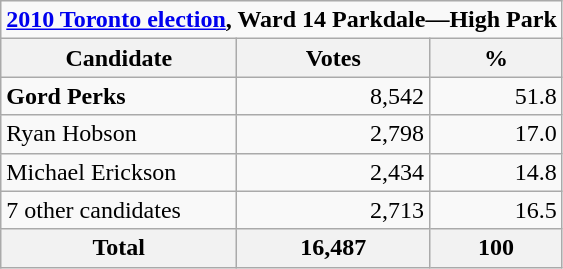<table class="wikitable">
<tr>
<td colspan="3" align="center"><strong><a href='#'>2010 Toronto election</a>, Ward 14 Parkdale—High Park</strong></td>
</tr>
<tr>
<th width="150px" bgcolor="#DDDDFF">Candidate</th>
<th bgcolor="#DDDDFF">Votes</th>
<th bgcolor="#DDDDFF">%</th>
</tr>
<tr>
<td><strong>Gord Perks</strong></td>
<td align="right">8,542</td>
<td align="right">51.8</td>
</tr>
<tr>
<td>Ryan Hobson</td>
<td align="right">2,798</td>
<td align="right">17.0</td>
</tr>
<tr>
<td>Michael Erickson</td>
<td align="right">2,434</td>
<td align="right">14.8</td>
</tr>
<tr>
<td>7 other candidates</td>
<td align="right">2,713</td>
<td align="right">16.5</td>
</tr>
<tr>
<th>Total</th>
<th align="right">16,487</th>
<th align="right">100</th>
</tr>
</table>
